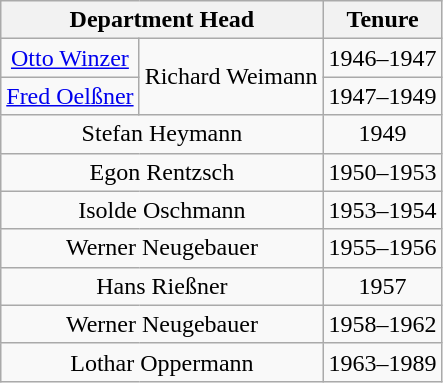<table class="wikitable" style="text-align: center;">
<tr>
<th colspan="2">Department Head</th>
<th>Tenure</th>
</tr>
<tr>
<td><a href='#'>Otto Winzer</a></td>
<td rowspan="2">Richard Weimann</td>
<td>1946–1947</td>
</tr>
<tr>
<td><a href='#'>Fred Oelßner</a></td>
<td>1947–1949</td>
</tr>
<tr>
<td colspan="2">Stefan Heymann</td>
<td>1949</td>
</tr>
<tr>
<td colspan="2">Egon Rentzsch</td>
<td>1950–1953</td>
</tr>
<tr>
<td colspan="2">Isolde Oschmann</td>
<td>1953–1954</td>
</tr>
<tr>
<td colspan="2">Werner Neugebauer</td>
<td>1955–1956</td>
</tr>
<tr>
<td colspan="2">Hans Rießner</td>
<td>1957</td>
</tr>
<tr>
<td colspan="2">Werner Neugebauer</td>
<td>1958–1962</td>
</tr>
<tr>
<td colspan="2">Lothar Oppermann</td>
<td>1963–1989</td>
</tr>
</table>
